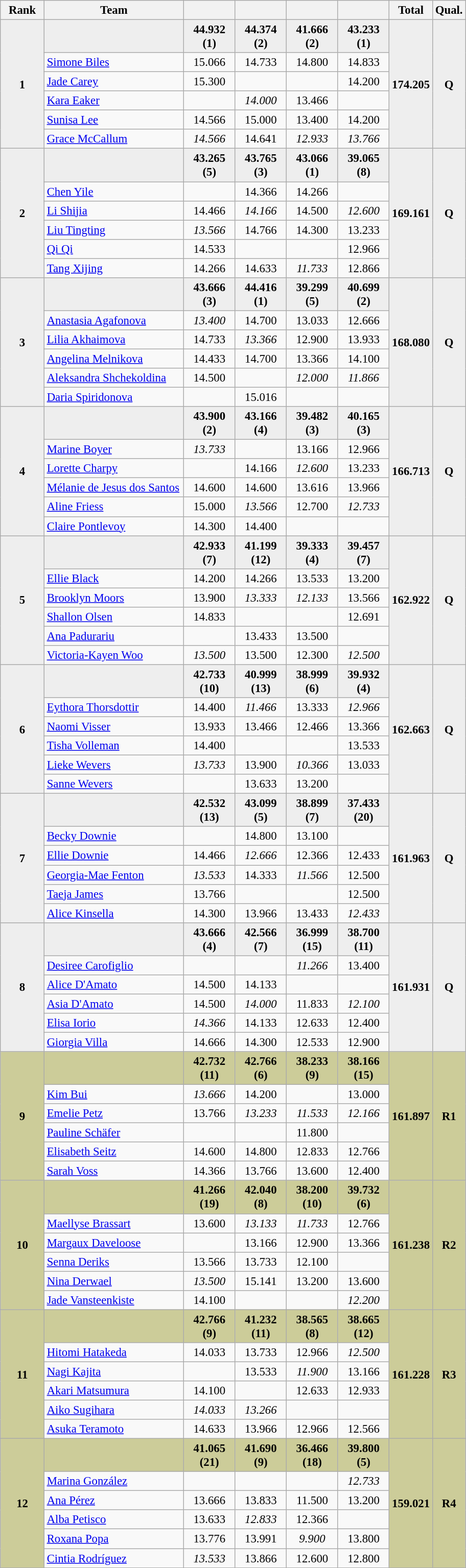<table class="wikitable sortable" style="text-align:center; font-size:95%">
<tr>
<th scope="col" style="width:50px;">Rank</th>
<th scope="col" style="width:175px;">Team</th>
<th scope="col" style="width:60px;"></th>
<th scope="col" style="width:60px;"></th>
<th scope="col" style="width:60px;"></th>
<th scope="col" style="width:60px;"></th>
<th>Total</th>
<th>Qual.</th>
</tr>
<tr style="background:#eee;">
<td rowspan="6"><strong>1</strong></td>
<td style="text-align:left;"><strong></strong></td>
<td><strong>44.932 (1)</strong></td>
<td><strong>44.374 (2)</strong></td>
<td><strong>41.666 (2)</strong></td>
<td><strong>43.233 (1)</strong></td>
<td rowspan="6"><strong>174.205</strong></td>
<td rowspan="6"><strong>Q</strong></td>
</tr>
<tr>
<td style="text-align:left;"><a href='#'>Simone Biles</a></td>
<td>15.066</td>
<td>14.733</td>
<td>14.800</td>
<td>14.833</td>
</tr>
<tr>
<td style="text-align:left;"><a href='#'>Jade Carey</a></td>
<td>15.300</td>
<td></td>
<td></td>
<td>14.200</td>
</tr>
<tr>
<td style="text-align:left;"><a href='#'>Kara Eaker</a></td>
<td></td>
<td><em>14.000</em></td>
<td>13.466</td>
<td></td>
</tr>
<tr>
<td style="text-align:left;"><a href='#'>Sunisa Lee</a></td>
<td>14.566</td>
<td>15.000</td>
<td>13.400</td>
<td>14.200</td>
</tr>
<tr>
<td style="text-align:left;"><a href='#'>Grace McCallum</a></td>
<td><em>14.566</em></td>
<td>14.641</td>
<td><em>12.933</em></td>
<td><em>13.766</em></td>
</tr>
<tr style="background:#eee;">
<td rowspan="6"><strong>2</strong></td>
<td style="text-align:left;"><strong></strong></td>
<td><strong>43.265 (5)</strong></td>
<td><strong>43.765 (3)</strong></td>
<td><strong>43.066 (1)</strong></td>
<td><strong>39.065 (8)</strong></td>
<td rowspan="6"><strong>169.161</strong></td>
<td rowspan="6"><strong>Q</strong></td>
</tr>
<tr>
<td style="text-align:left;"><a href='#'>Chen Yile</a></td>
<td></td>
<td>14.366</td>
<td>14.266</td>
<td></td>
</tr>
<tr>
<td style="text-align:left;"><a href='#'>Li Shijia</a></td>
<td>14.466</td>
<td><em>14.166</em></td>
<td>14.500</td>
<td><em>12.600</em></td>
</tr>
<tr>
<td style="text-align:left;"><a href='#'>Liu Tingting</a></td>
<td><em>13.566</em></td>
<td>14.766</td>
<td>14.300</td>
<td>13.233</td>
</tr>
<tr>
<td style="text-align:left;"><a href='#'>Qi Qi</a></td>
<td>14.533</td>
<td></td>
<td></td>
<td>12.966</td>
</tr>
<tr>
<td style="text-align:left;"><a href='#'>Tang Xijing</a></td>
<td>14.266</td>
<td>14.633</td>
<td><em>11.733</em></td>
<td>12.866</td>
</tr>
<tr style="background:#eee;">
<td rowspan="6"><strong>3</strong></td>
<td style="text-align:left;"><strong></strong></td>
<td><strong>43.666 (3)</strong></td>
<td><strong>44.416 (1)</strong></td>
<td><strong>39.299 (5)</strong></td>
<td><strong>40.699 (2)</strong></td>
<td rowspan="6"><strong>168.080</strong></td>
<td rowspan="6"><strong>Q</strong></td>
</tr>
<tr>
<td style="text-align:left;"><a href='#'>Anastasia Agafonova</a></td>
<td><em>13.400</em></td>
<td>14.700</td>
<td>13.033</td>
<td>12.666</td>
</tr>
<tr>
<td style="text-align:left;"><a href='#'>Lilia Akhaimova</a></td>
<td>14.733</td>
<td><em>13.366</em></td>
<td>12.900</td>
<td>13.933</td>
</tr>
<tr>
<td style="text-align:left;"><a href='#'>Angelina Melnikova</a></td>
<td>14.433</td>
<td>14.700</td>
<td>13.366</td>
<td>14.100</td>
</tr>
<tr>
<td style="text-align:left;"><a href='#'>Aleksandra Shchekoldina</a></td>
<td>14.500</td>
<td></td>
<td><em>12.000</em></td>
<td><em>11.866</em></td>
</tr>
<tr>
<td style="text-align:left;"><a href='#'>Daria Spiridonova</a></td>
<td></td>
<td>15.016</td>
<td></td>
<td></td>
</tr>
<tr style="background:#eee;">
<td rowspan="6"><strong>4</strong></td>
<td style="text-align:left;"><strong></strong></td>
<td><strong>43.900 (2)</strong></td>
<td><strong>43.166 (4)</strong></td>
<td><strong>39.482 (3)</strong></td>
<td><strong>40.165 (3)</strong></td>
<td rowspan="6"><strong>166.713</strong></td>
<td rowspan="6"><strong>Q</strong></td>
</tr>
<tr>
<td style="text-align:left;"><a href='#'>Marine Boyer</a></td>
<td><em>13.733</em></td>
<td></td>
<td>13.166</td>
<td>12.966</td>
</tr>
<tr>
<td style="text-align:left;"><a href='#'>Lorette Charpy</a></td>
<td></td>
<td>14.166</td>
<td><em>12.600</em></td>
<td>13.233</td>
</tr>
<tr>
<td style="text-align:left;"><a href='#'>Mélanie de Jesus dos Santos</a></td>
<td>14.600</td>
<td>14.600</td>
<td>13.616</td>
<td>13.966</td>
</tr>
<tr>
<td style="text-align:left;"><a href='#'>Aline Friess</a></td>
<td>15.000</td>
<td><em>13.566</em></td>
<td>12.700</td>
<td><em>12.733</em></td>
</tr>
<tr>
<td style="text-align:left;"><a href='#'>Claire Pontlevoy</a></td>
<td>14.300</td>
<td>14.400</td>
<td></td>
<td></td>
</tr>
<tr style="background:#eee;">
<td rowspan="6"><strong>5</strong></td>
<td style="text-align:left;"><strong></strong></td>
<td><strong>42.933 (7)</strong></td>
<td><strong>41.199 (12)</strong></td>
<td><strong>39.333 (4)</strong></td>
<td><strong>39.457 (7)</strong></td>
<td rowspan="6"><strong>162.922</strong></td>
<td rowspan="6"><strong>Q</strong></td>
</tr>
<tr>
<td style="text-align:left;"><a href='#'>Ellie Black</a></td>
<td>14.200</td>
<td>14.266</td>
<td>13.533</td>
<td>13.200</td>
</tr>
<tr>
<td style="text-align:left;"><a href='#'>Brooklyn Moors</a></td>
<td>13.900</td>
<td><em>13.333</em></td>
<td><em>12.133</em></td>
<td>13.566</td>
</tr>
<tr>
<td style="text-align:left;"><a href='#'>Shallon Olsen</a></td>
<td>14.833</td>
<td></td>
<td></td>
<td>12.691</td>
</tr>
<tr>
<td style="text-align:left;"><a href='#'>Ana Padurariu</a></td>
<td></td>
<td>13.433</td>
<td>13.500</td>
<td></td>
</tr>
<tr>
<td style="text-align:left;"><a href='#'>Victoria-Kayen Woo</a></td>
<td><em>13.500</em></td>
<td>13.500</td>
<td>12.300</td>
<td><em>12.500</em></td>
</tr>
<tr style="background:#eee;">
<td rowspan="6"><strong>6</strong></td>
<td style="text-align:left;"><strong></strong></td>
<td><strong>42.733 (10)</strong></td>
<td><strong>40.999 (13)</strong></td>
<td><strong>38.999 (6)</strong></td>
<td><strong>39.932 (4)</strong></td>
<td rowspan="6"><strong>162.663</strong></td>
<td rowspan="6"><strong>Q</strong></td>
</tr>
<tr>
<td style="text-align:left;"><a href='#'>Eythora Thorsdottir</a></td>
<td>14.400</td>
<td><em>11.466</em></td>
<td>13.333</td>
<td><em>12.966</em></td>
</tr>
<tr>
<td style="text-align:left;"><a href='#'>Naomi Visser</a></td>
<td>13.933</td>
<td>13.466</td>
<td>12.466</td>
<td>13.366</td>
</tr>
<tr>
<td style="text-align:left;"><a href='#'>Tisha Volleman</a></td>
<td>14.400</td>
<td></td>
<td></td>
<td>13.533</td>
</tr>
<tr>
<td style="text-align:left;"><a href='#'>Lieke Wevers</a></td>
<td><em>13.733</em></td>
<td>13.900</td>
<td><em>10.366</em></td>
<td>13.033</td>
</tr>
<tr>
<td style="text-align:left;"><a href='#'>Sanne Wevers</a></td>
<td></td>
<td>13.633</td>
<td>13.200</td>
<td></td>
</tr>
<tr style="background:#eee;">
<td rowspan="6"><strong>7</strong></td>
<td style="text-align:left;"><strong></strong></td>
<td><strong>42.532 (13)</strong></td>
<td><strong>43.099 (5)</strong></td>
<td><strong>38.899 (7)</strong></td>
<td><strong>37.433 (20)</strong></td>
<td rowspan="6"><strong>161.963</strong></td>
<td rowspan="6"><strong>Q</strong></td>
</tr>
<tr>
<td style="text-align:left;"><a href='#'>Becky Downie</a></td>
<td></td>
<td>14.800</td>
<td>13.100</td>
<td></td>
</tr>
<tr>
<td style="text-align:left;"><a href='#'>Ellie Downie</a></td>
<td>14.466</td>
<td><em>12.666</em></td>
<td>12.366</td>
<td>12.433</td>
</tr>
<tr>
<td style="text-align:left;"><a href='#'>Georgia-Mae Fenton</a></td>
<td><em>13.533</em></td>
<td>14.333</td>
<td><em>11.566</em></td>
<td>12.500</td>
</tr>
<tr>
<td style="text-align:left;"><a href='#'>Taeja James</a></td>
<td>13.766</td>
<td></td>
<td></td>
<td>12.500</td>
</tr>
<tr>
<td style="text-align:left;"><a href='#'>Alice Kinsella</a></td>
<td>14.300</td>
<td>13.966</td>
<td>13.433</td>
<td><em>12.433</em></td>
</tr>
<tr style="background:#eee;">
<td rowspan="6"><strong>8</strong></td>
<td style="text-align:left;"><strong></strong></td>
<td><strong>43.666 (4)</strong></td>
<td><strong>42.566 (7)</strong></td>
<td><strong>36.999 (15)</strong></td>
<td><strong>38.700 (11)</strong></td>
<td rowspan="6"><strong>161.931</strong></td>
<td rowspan="6"><strong>Q</strong></td>
</tr>
<tr>
<td style="text-align:left;"><a href='#'>Desiree Carofiglio</a></td>
<td></td>
<td></td>
<td><em>11.266</em></td>
<td>13.400</td>
</tr>
<tr>
<td style="text-align:left;"><a href='#'>Alice D'Amato</a></td>
<td>14.500</td>
<td>14.133</td>
<td></td>
<td></td>
</tr>
<tr>
<td style="text-align:left;"><a href='#'>Asia D'Amato</a></td>
<td>14.500</td>
<td><em>14.000</em></td>
<td>11.833</td>
<td><em>12.100</em></td>
</tr>
<tr>
<td style="text-align:left;"><a href='#'>Elisa Iorio</a></td>
<td><em>14.366</em></td>
<td>14.133</td>
<td>12.633</td>
<td>12.400</td>
</tr>
<tr>
<td style="text-align:left;"><a href='#'>Giorgia Villa</a></td>
<td>14.666</td>
<td>14.300</td>
<td>12.533</td>
<td>12.900</td>
</tr>
<tr style="background:#cccc99;">
<td rowspan="6"><strong>9</strong></td>
<td style="text-align:left;"><strong></strong></td>
<td><strong>42.732 (11)</strong></td>
<td><strong>42.766 (6)</strong></td>
<td><strong>38.233 (9)</strong></td>
<td><strong>38.166 (15)</strong></td>
<td rowspan="6"><strong>161.897</strong></td>
<td rowspan="6"><strong>R1</strong></td>
</tr>
<tr>
<td style="text-align:left;"><a href='#'>Kim Bui</a></td>
<td><em>13.666</em></td>
<td>14.200</td>
<td></td>
<td>13.000</td>
</tr>
<tr>
<td style="text-align:left;"><a href='#'>Emelie Petz</a></td>
<td>13.766</td>
<td><em>13.233</em></td>
<td><em>11.533</em></td>
<td><em>12.166</em></td>
</tr>
<tr>
<td style="text-align:left;"><a href='#'>Pauline Schäfer</a></td>
<td></td>
<td></td>
<td>11.800</td>
<td></td>
</tr>
<tr>
<td style="text-align:left;"><a href='#'>Elisabeth Seitz</a></td>
<td>14.600</td>
<td>14.800</td>
<td>12.833</td>
<td>12.766</td>
</tr>
<tr>
<td style="text-align:left;"><a href='#'>Sarah Voss</a></td>
<td>14.366</td>
<td>13.766</td>
<td>13.600</td>
<td>12.400</td>
</tr>
<tr style="background:#cccc99;">
<td rowspan="6"><strong>10</strong></td>
<td style="text-align:left;"><strong></strong></td>
<td><strong>41.266 (19)</strong></td>
<td><strong>42.040 (8)</strong></td>
<td><strong>38.200 (10)</strong></td>
<td><strong>39.732 (6)</strong></td>
<td rowspan="6"><strong>161.238</strong></td>
<td rowspan="6"><strong>R2</strong></td>
</tr>
<tr>
<td style="text-align:left;"><a href='#'>Maellyse Brassart</a></td>
<td>13.600</td>
<td><em>13.133</em></td>
<td><em>11.733</em></td>
<td>12.766</td>
</tr>
<tr>
<td style="text-align:left;"><a href='#'>Margaux Daveloose</a></td>
<td></td>
<td>13.166</td>
<td>12.900</td>
<td>13.366</td>
</tr>
<tr>
<td style="text-align:left;"><a href='#'>Senna Deriks</a></td>
<td>13.566</td>
<td>13.733</td>
<td>12.100</td>
<td></td>
</tr>
<tr>
<td style="text-align:left;"><a href='#'>Nina Derwael</a></td>
<td><em>13.500</em></td>
<td>15.141</td>
<td>13.200</td>
<td>13.600</td>
</tr>
<tr>
<td style="text-align:left;"><a href='#'>Jade Vansteenkiste</a></td>
<td>14.100</td>
<td></td>
<td></td>
<td><em>12.200</em></td>
</tr>
<tr style="background:#cccc99;">
<td rowspan="6"><strong>11</strong></td>
<td style="text-align:left;"><strong></strong></td>
<td><strong>42.766 (9)</strong></td>
<td><strong>41.232 (11)</strong></td>
<td><strong>38.565 (8)</strong></td>
<td><strong>38.665 (12)</strong></td>
<td rowspan="6"><strong>161.228</strong></td>
<td rowspan="6"><strong>R3</strong></td>
</tr>
<tr>
<td style="text-align:left;"><a href='#'>Hitomi Hatakeda</a></td>
<td>14.033</td>
<td>13.733</td>
<td>12.966</td>
<td><em>12.500</em></td>
</tr>
<tr>
<td style="text-align:left;"><a href='#'>Nagi Kajita</a></td>
<td></td>
<td>13.533</td>
<td><em>11.900</em></td>
<td>13.166</td>
</tr>
<tr>
<td style="text-align:left;"><a href='#'>Akari Matsumura</a></td>
<td>14.100</td>
<td></td>
<td>12.633</td>
<td>12.933</td>
</tr>
<tr>
<td style="text-align:left;"><a href='#'>Aiko Sugihara</a></td>
<td><em>14.033</em></td>
<td><em>13.266</em></td>
<td></td>
<td></td>
</tr>
<tr>
<td style="text-align:left;"><a href='#'>Asuka Teramoto</a></td>
<td>14.633</td>
<td>13.966</td>
<td>12.966</td>
<td>12.566</td>
</tr>
<tr style="background:#cccc99;">
<td rowspan="6"><strong>12</strong></td>
<td style="text-align:left;"><strong></strong></td>
<td><strong>41.065 (21)</strong></td>
<td><strong>41.690 (9)</strong></td>
<td><strong>36.466 (18)</strong></td>
<td><strong>39.800 (5)</strong></td>
<td rowspan="6"><strong>159.021</strong></td>
<td rowspan="6"><strong>R4</strong></td>
</tr>
<tr>
<td style="text-align:left;"><a href='#'>Marina González</a></td>
<td></td>
<td></td>
<td></td>
<td><em>12.733</em></td>
</tr>
<tr>
<td style="text-align:left;"><a href='#'>Ana Pérez</a></td>
<td>13.666</td>
<td>13.833</td>
<td>11.500</td>
<td>13.200</td>
</tr>
<tr>
<td style="text-align:left;"><a href='#'>Alba Petisco</a></td>
<td>13.633</td>
<td><em>12.833</em></td>
<td>12.366</td>
<td></td>
</tr>
<tr>
<td style="text-align:left;"><a href='#'>Roxana Popa</a></td>
<td>13.776</td>
<td>13.991</td>
<td><em>9.900</em></td>
<td>13.800</td>
</tr>
<tr>
<td style="text-align:left;"><a href='#'>Cintia Rodríguez</a></td>
<td><em>13.533</em></td>
<td>13.866</td>
<td>12.600</td>
<td>12.800</td>
</tr>
</table>
